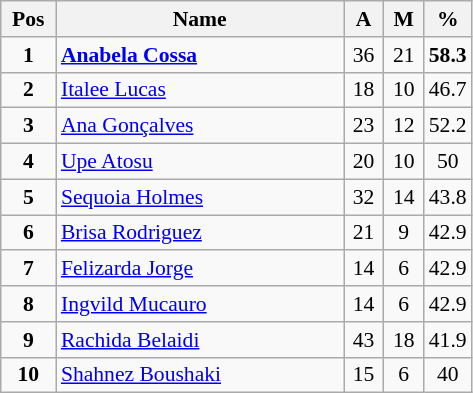<table class="wikitable" style="text-align:center; font-size:90%;">
<tr>
<th width=30px>Pos</th>
<th width=185px>Name</th>
<th width=20px>A</th>
<th width=20px>M</th>
<th width=25px>%</th>
</tr>
<tr>
<td><strong>1</strong></td>
<td align=left> <strong><a href='#'>Anabela Cossa</a></strong></td>
<td align=center>36</td>
<td align=center>21</td>
<td align=center><strong>58.3</strong></td>
</tr>
<tr>
<td><strong>2</strong></td>
<td align=left> <a href='#'>Italee Lucas</a></td>
<td align=center>18</td>
<td align=center>10</td>
<td align=center>46.7</td>
</tr>
<tr>
<td><strong>3</strong></td>
<td align=left> <a href='#'>Ana Gonçalves</a></td>
<td align=center>23</td>
<td align=center>12</td>
<td align=center>52.2</td>
</tr>
<tr>
<td><strong>4</strong></td>
<td align=left> <a href='#'>Upe Atosu</a></td>
<td align=center>20</td>
<td align=center>10</td>
<td align=center>50</td>
</tr>
<tr>
<td><strong>5</strong></td>
<td align=left> <a href='#'>Sequoia Holmes</a></td>
<td align=center>32</td>
<td align=center>14</td>
<td align=center>43.8</td>
</tr>
<tr>
<td><strong>6</strong></td>
<td align=left> <a href='#'>Brisa Rodriguez</a></td>
<td align=center>21</td>
<td align=center>9</td>
<td align=center>42.9</td>
</tr>
<tr>
<td><strong>7</strong></td>
<td align=left> <a href='#'>Felizarda Jorge</a></td>
<td align=center>14</td>
<td align=center>6</td>
<td align=center>42.9</td>
</tr>
<tr>
<td><strong>8</strong></td>
<td align=left> <a href='#'>Ingvild Mucauro</a></td>
<td align=center>14</td>
<td align=center>6</td>
<td align=center>42.9</td>
</tr>
<tr>
<td><strong>9</strong></td>
<td align=left> <a href='#'>Rachida Belaidi</a></td>
<td align=center>43</td>
<td align=center>18</td>
<td align=center>41.9</td>
</tr>
<tr>
<td><strong>10</strong></td>
<td align=left> <a href='#'>Shahnez Boushaki</a></td>
<td align=center>15</td>
<td align=center>6</td>
<td align=center>40</td>
</tr>
</table>
